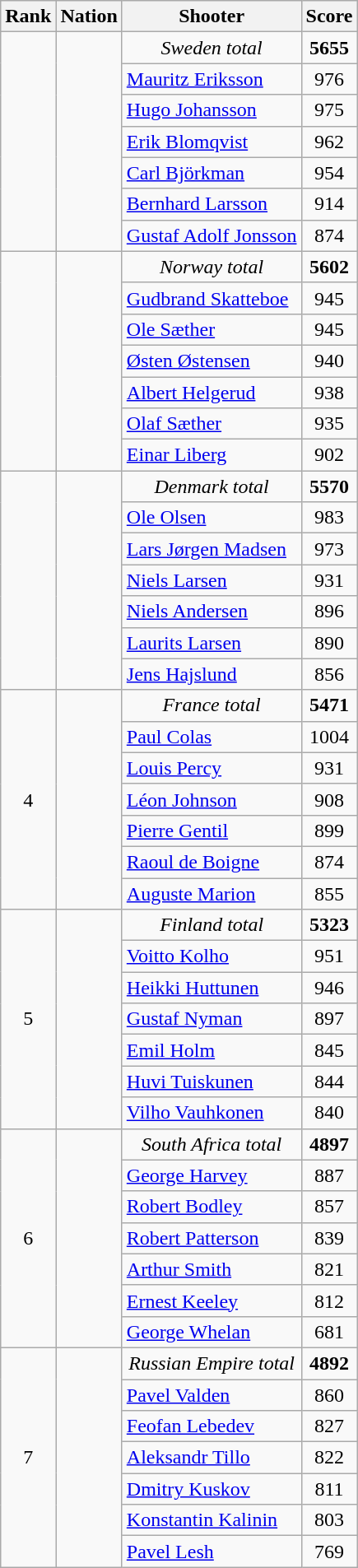<table class="wikitable sortable" style="text-align:center">
<tr>
<th>Rank</th>
<th>Nation</th>
<th>Shooter</th>
<th>Score</th>
</tr>
<tr>
<td rowspan=7></td>
<td rowspan=7 align=left></td>
<td><em>Sweden total</em></td>
<td><strong>5655</strong></td>
</tr>
<tr>
<td align=left><a href='#'>Mauritz Eriksson</a></td>
<td>976</td>
</tr>
<tr>
<td align=left><a href='#'>Hugo Johansson</a></td>
<td>975</td>
</tr>
<tr>
<td align=left><a href='#'>Erik Blomqvist</a></td>
<td>962</td>
</tr>
<tr>
<td align=left><a href='#'>Carl Björkman</a></td>
<td>954</td>
</tr>
<tr>
<td align=left><a href='#'>Bernhard Larsson</a></td>
<td>914</td>
</tr>
<tr>
<td align=left><a href='#'>Gustaf Adolf Jonsson</a></td>
<td>874</td>
</tr>
<tr>
<td rowspan=7></td>
<td rowspan=7 align=left></td>
<td><em>Norway total</em></td>
<td><strong>5602</strong></td>
</tr>
<tr>
<td align=left><a href='#'>Gudbrand Skatteboe</a></td>
<td>945</td>
</tr>
<tr>
<td align=left><a href='#'>Ole Sæther</a></td>
<td>945</td>
</tr>
<tr>
<td align=left><a href='#'>Østen Østensen</a></td>
<td>940</td>
</tr>
<tr>
<td align=left><a href='#'>Albert Helgerud</a></td>
<td>938</td>
</tr>
<tr>
<td align=left><a href='#'>Olaf Sæther</a></td>
<td>935</td>
</tr>
<tr>
<td align=left><a href='#'>Einar Liberg</a></td>
<td>902</td>
</tr>
<tr>
<td rowspan=7></td>
<td rowspan=7 align=left></td>
<td><em>Denmark total</em></td>
<td><strong>5570</strong></td>
</tr>
<tr>
<td align=left><a href='#'>Ole Olsen</a></td>
<td>983</td>
</tr>
<tr>
<td align=left><a href='#'>Lars Jørgen Madsen</a></td>
<td>973</td>
</tr>
<tr>
<td align=left><a href='#'>Niels Larsen</a></td>
<td>931</td>
</tr>
<tr>
<td align=left><a href='#'>Niels Andersen</a></td>
<td>896</td>
</tr>
<tr>
<td align=left><a href='#'>Laurits Larsen</a></td>
<td>890</td>
</tr>
<tr>
<td align=left><a href='#'>Jens Hajslund</a></td>
<td>856</td>
</tr>
<tr>
<td rowspan=7>4</td>
<td rowspan=7 align=left></td>
<td><em>France total</em></td>
<td><strong>5471</strong></td>
</tr>
<tr>
<td align=left><a href='#'>Paul Colas</a></td>
<td>1004</td>
</tr>
<tr>
<td align=left><a href='#'>Louis Percy</a></td>
<td>931</td>
</tr>
<tr>
<td align=left><a href='#'>Léon Johnson</a></td>
<td>908</td>
</tr>
<tr>
<td align=left><a href='#'>Pierre Gentil</a></td>
<td>899</td>
</tr>
<tr>
<td align=left><a href='#'>Raoul de Boigne</a></td>
<td>874</td>
</tr>
<tr>
<td align=left><a href='#'>Auguste Marion</a></td>
<td>855</td>
</tr>
<tr>
<td rowspan=7>5</td>
<td rowspan=7 align=left></td>
<td><em>Finland total</em></td>
<td><strong>5323</strong></td>
</tr>
<tr>
<td align=left><a href='#'>Voitto Kolho</a></td>
<td>951</td>
</tr>
<tr>
<td align=left><a href='#'>Heikki Huttunen</a></td>
<td>946</td>
</tr>
<tr>
<td align=left><a href='#'>Gustaf Nyman</a></td>
<td>897</td>
</tr>
<tr>
<td align=left><a href='#'>Emil Holm</a></td>
<td>845</td>
</tr>
<tr>
<td align=left><a href='#'>Huvi Tuiskunen</a></td>
<td>844</td>
</tr>
<tr>
<td align=left><a href='#'>Vilho Vauhkonen</a></td>
<td>840</td>
</tr>
<tr>
<td rowspan=7>6</td>
<td rowspan=7 align=left></td>
<td><em>South Africa total</em></td>
<td><strong>4897</strong></td>
</tr>
<tr>
<td align=left><a href='#'>George Harvey</a></td>
<td>887</td>
</tr>
<tr>
<td align=left><a href='#'>Robert Bodley</a></td>
<td>857</td>
</tr>
<tr>
<td align=left><a href='#'>Robert Patterson</a></td>
<td>839</td>
</tr>
<tr>
<td align=left><a href='#'>Arthur Smith</a></td>
<td>821</td>
</tr>
<tr>
<td align=left><a href='#'>Ernest Keeley</a></td>
<td>812</td>
</tr>
<tr>
<td align=left><a href='#'>George Whelan</a></td>
<td>681</td>
</tr>
<tr>
<td rowspan=7>7</td>
<td rowspan=7 align=left></td>
<td><em>Russian Empire total</em></td>
<td><strong>4892</strong></td>
</tr>
<tr>
<td align=left><a href='#'>Pavel Valden</a></td>
<td>860</td>
</tr>
<tr>
<td align=left><a href='#'>Feofan Lebedev</a></td>
<td>827</td>
</tr>
<tr>
<td align=left><a href='#'>Aleksandr Tillo</a></td>
<td>822</td>
</tr>
<tr>
<td align=left><a href='#'>Dmitry Kuskov</a></td>
<td>811</td>
</tr>
<tr>
<td align=left><a href='#'>Konstantin Kalinin</a></td>
<td>803</td>
</tr>
<tr>
<td align=left><a href='#'>Pavel Lesh</a></td>
<td>769</td>
</tr>
</table>
